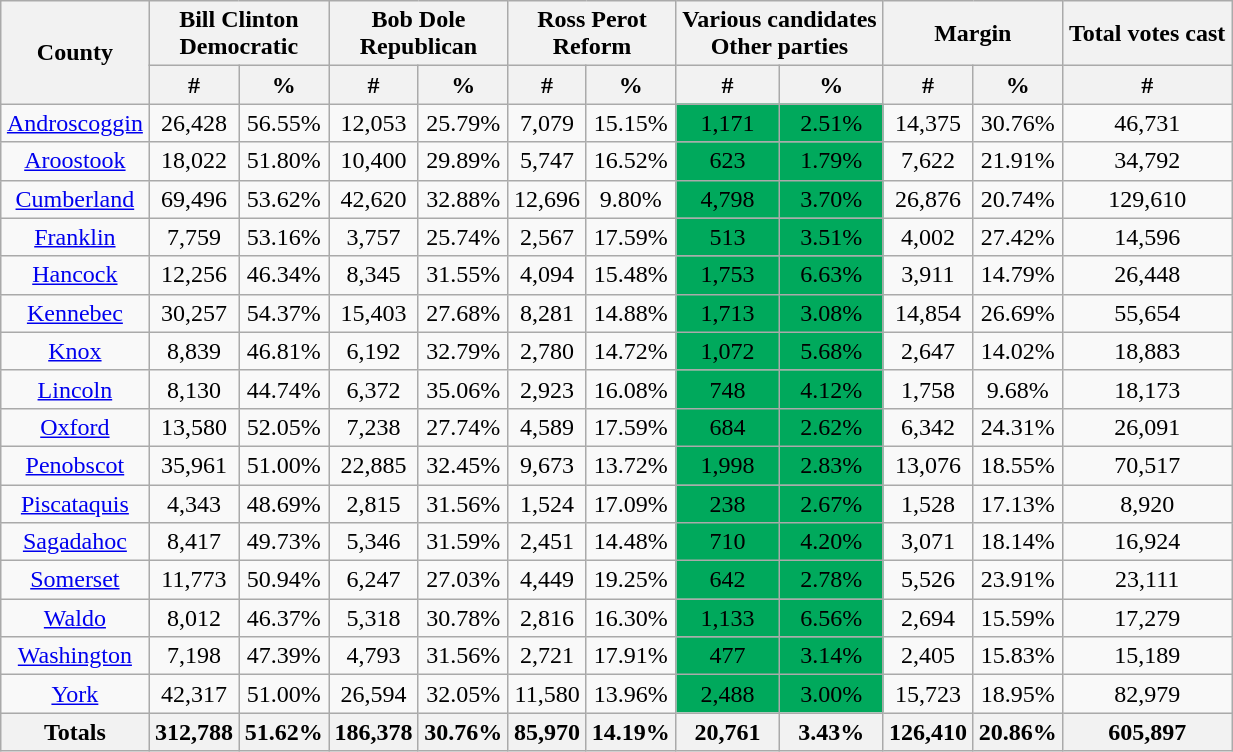<table width="65%"  class="wikitable sortable" style="text-align:center">
<tr>
<th colspan="1" rowspan="2">County</th>
<th style="text-align:center;" colspan="2">Bill Clinton<br>Democratic</th>
<th style="text-align:center;" colspan="2">Bob Dole<br>Republican</th>
<th style="text-align:center;" colspan="2">Ross Perot<br>Reform</th>
<th style="text-align:center;" colspan="2">Various candidates<br>Other parties</th>
<th style="text-align:center;" colspan="2">Margin</th>
<th style="text-align:center;" colspan="1">Total votes cast</th>
</tr>
<tr>
<th style="text-align:center;" data-sort-type="number">#</th>
<th style="text-align:center;" data-sort-type="number">%</th>
<th style="text-align:center;" data-sort-type="number">#</th>
<th style="text-align:center;" data-sort-type="number">%</th>
<th style="text-align:center;" data-sort-type="number">#</th>
<th style="text-align:center;" data-sort-type="number">%</th>
<th style="text-align:center;" data-sort-type="number">#</th>
<th style="text-align:center;" data-sort-type="number">%</th>
<th style="text-align:center;" data-sort-type="number">#</th>
<th style="text-align:center;" data-sort-type="number">%</th>
<th style="text-align:center;" data-sort-type="number">#</th>
</tr>
<tr style="text-align:center;">
<td><a href='#'>Androscoggin</a></td>
<td>26,428</td>
<td>56.55%</td>
<td>12,053</td>
<td>25.79%</td>
<td>7,079</td>
<td>15.15%</td>
<td style="background:#00a95c">1,171</td>
<td style="background:#00a95c">2.51%</td>
<td>14,375</td>
<td>30.76%</td>
<td>46,731</td>
</tr>
<tr style="text-align:center;">
<td><a href='#'>Aroostook</a></td>
<td>18,022</td>
<td>51.80%</td>
<td>10,400</td>
<td>29.89%</td>
<td>5,747</td>
<td>16.52%</td>
<td style="background:#00a95c">623</td>
<td style="background:#00a95c">1.79%</td>
<td>7,622</td>
<td>21.91%</td>
<td>34,792</td>
</tr>
<tr style="text-align:center;">
<td><a href='#'>Cumberland</a></td>
<td>69,496</td>
<td>53.62%</td>
<td>42,620</td>
<td>32.88%</td>
<td>12,696</td>
<td>9.80%</td>
<td style="background:#00a95c">4,798</td>
<td style="background:#00a95c">3.70%</td>
<td>26,876</td>
<td>20.74%</td>
<td>129,610</td>
</tr>
<tr style="text-align:center;">
<td><a href='#'>Franklin</a></td>
<td>7,759</td>
<td>53.16%</td>
<td>3,757</td>
<td>25.74%</td>
<td>2,567</td>
<td>17.59%</td>
<td style="background:#00a95c">513</td>
<td style="background:#00a95c">3.51%</td>
<td>4,002</td>
<td>27.42%</td>
<td>14,596</td>
</tr>
<tr style="text-align:center;">
<td><a href='#'>Hancock</a></td>
<td>12,256</td>
<td>46.34%</td>
<td>8,345</td>
<td>31.55%</td>
<td>4,094</td>
<td>15.48%</td>
<td style="background:#00a95c">1,753</td>
<td style="background:#00a95c">6.63%</td>
<td>3,911</td>
<td>14.79%</td>
<td>26,448</td>
</tr>
<tr style="text-align:center;">
<td><a href='#'>Kennebec</a></td>
<td>30,257</td>
<td>54.37%</td>
<td>15,403</td>
<td>27.68%</td>
<td>8,281</td>
<td>14.88%</td>
<td style="background:#00a95c">1,713</td>
<td style="background:#00a95c">3.08%</td>
<td>14,854</td>
<td>26.69%</td>
<td>55,654</td>
</tr>
<tr style="text-align:center;">
<td><a href='#'>Knox</a></td>
<td>8,839</td>
<td>46.81%</td>
<td>6,192</td>
<td>32.79%</td>
<td>2,780</td>
<td>14.72%</td>
<td style="background:#00a95c">1,072</td>
<td style="background:#00a95c">5.68%</td>
<td>2,647</td>
<td>14.02%</td>
<td>18,883</td>
</tr>
<tr style="text-align:center;">
<td><a href='#'>Lincoln</a></td>
<td>8,130</td>
<td>44.74%</td>
<td>6,372</td>
<td>35.06%</td>
<td>2,923</td>
<td>16.08%</td>
<td style="background:#00a95c">748</td>
<td style="background:#00a95c">4.12%</td>
<td>1,758</td>
<td>9.68%</td>
<td>18,173</td>
</tr>
<tr style="text-align:center;">
<td><a href='#'>Oxford</a></td>
<td>13,580</td>
<td>52.05%</td>
<td>7,238</td>
<td>27.74%</td>
<td>4,589</td>
<td>17.59%</td>
<td style="background:#00a95c">684</td>
<td style="background:#00a95c">2.62%</td>
<td>6,342</td>
<td>24.31%</td>
<td>26,091</td>
</tr>
<tr style="text-align:center;">
<td><a href='#'>Penobscot</a></td>
<td>35,961</td>
<td>51.00%</td>
<td>22,885</td>
<td>32.45%</td>
<td>9,673</td>
<td>13.72%</td>
<td style="background:#00a95c">1,998</td>
<td style="background:#00a95c">2.83%</td>
<td>13,076</td>
<td>18.55%</td>
<td>70,517</td>
</tr>
<tr style="text-align:center;">
<td><a href='#'>Piscataquis</a></td>
<td>4,343</td>
<td>48.69%</td>
<td>2,815</td>
<td>31.56%</td>
<td>1,524</td>
<td>17.09%</td>
<td style="background:#00a95c">238</td>
<td style="background:#00a95c">2.67%</td>
<td>1,528</td>
<td>17.13%</td>
<td>8,920</td>
</tr>
<tr style="text-align:center;">
<td><a href='#'>Sagadahoc</a></td>
<td>8,417</td>
<td>49.73%</td>
<td>5,346</td>
<td>31.59%</td>
<td>2,451</td>
<td>14.48%</td>
<td style="background:#00a95c">710</td>
<td style="background:#00a95c">4.20%</td>
<td>3,071</td>
<td>18.14%</td>
<td>16,924</td>
</tr>
<tr style="text-align:center;">
<td><a href='#'>Somerset</a></td>
<td>11,773</td>
<td>50.94%</td>
<td>6,247</td>
<td>27.03%</td>
<td>4,449</td>
<td>19.25%</td>
<td style="background:#00a95c">642</td>
<td style="background:#00a95c">2.78%</td>
<td>5,526</td>
<td>23.91%</td>
<td>23,111</td>
</tr>
<tr style="text-align:center;">
<td><a href='#'>Waldo</a></td>
<td>8,012</td>
<td>46.37%</td>
<td>5,318</td>
<td>30.78%</td>
<td>2,816</td>
<td>16.30%</td>
<td style="background:#00a95c">1,133</td>
<td style="background:#00a95c">6.56%</td>
<td>2,694</td>
<td>15.59%</td>
<td>17,279</td>
</tr>
<tr style="text-align:center;">
<td><a href='#'>Washington</a></td>
<td>7,198</td>
<td>47.39%</td>
<td>4,793</td>
<td>31.56%</td>
<td>2,721</td>
<td>17.91%</td>
<td style="background:#00a95c">477</td>
<td style="background:#00a95c">3.14%</td>
<td>2,405</td>
<td>15.83%</td>
<td>15,189</td>
</tr>
<tr style="text-align:center;">
<td><a href='#'>York</a></td>
<td>42,317</td>
<td>51.00%</td>
<td>26,594</td>
<td>32.05%</td>
<td>11,580</td>
<td>13.96%</td>
<td style="background:#00a95c">2,488</td>
<td style="background:#00a95c">3.00%</td>
<td>15,723</td>
<td>18.95%</td>
<td>82,979</td>
</tr>
<tr style="text-align:center;">
<th>Totals</th>
<th>312,788</th>
<th>51.62%</th>
<th>186,378</th>
<th>30.76%</th>
<th>85,970</th>
<th>14.19%</th>
<th>20,761</th>
<th>3.43%</th>
<th>126,410</th>
<th>20.86%</th>
<th>605,897</th>
</tr>
</table>
